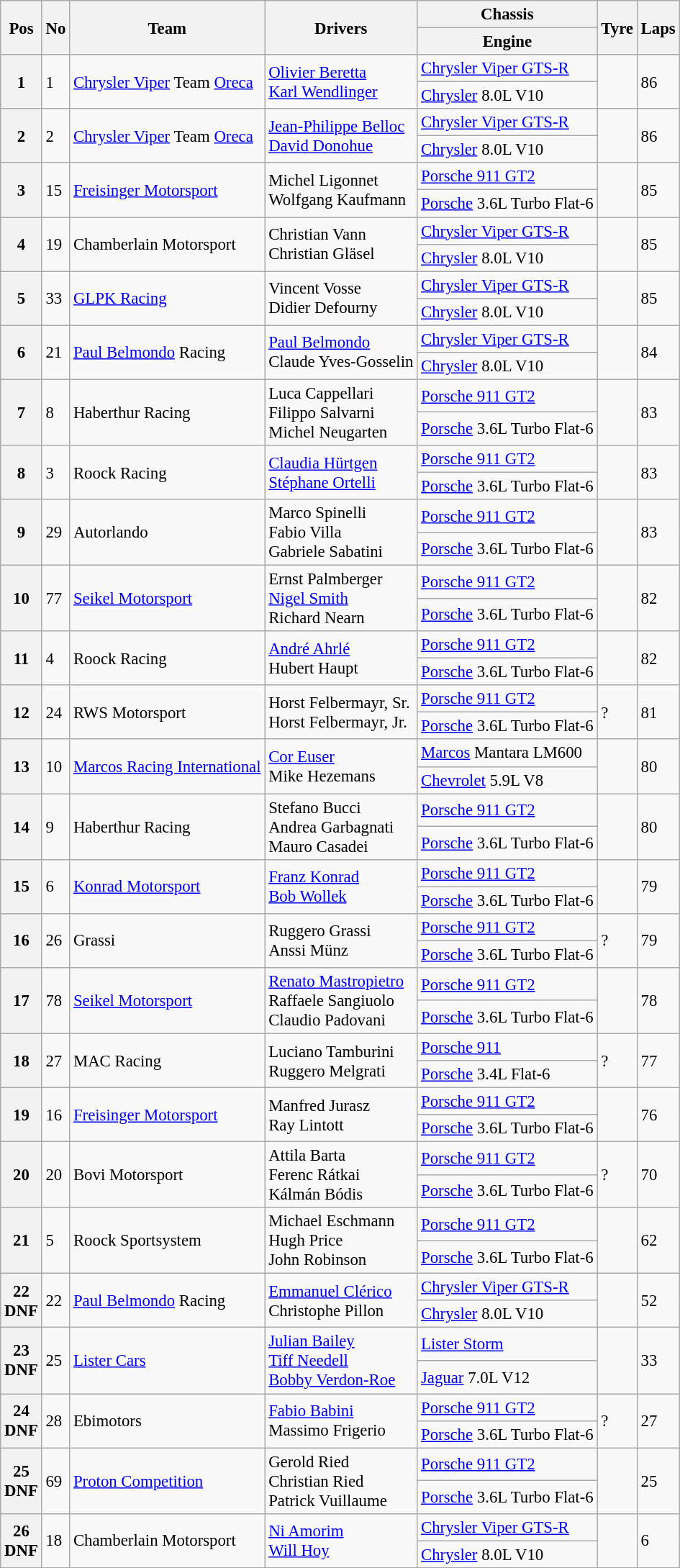<table class="wikitable" style="font-size: 95%;">
<tr>
<th rowspan=2>Pos</th>
<th rowspan=2>No</th>
<th rowspan=2>Team</th>
<th rowspan=2>Drivers</th>
<th>Chassis</th>
<th rowspan=2>Tyre</th>
<th rowspan=2>Laps</th>
</tr>
<tr>
<th>Engine</th>
</tr>
<tr>
<th rowspan=2>1</th>
<td rowspan=2>1</td>
<td rowspan=2> <a href='#'>Chrysler Viper</a> Team <a href='#'>Oreca</a></td>
<td rowspan=2> <a href='#'>Olivier Beretta</a><br> <a href='#'>Karl Wendlinger</a></td>
<td><a href='#'>Chrysler Viper GTS-R</a></td>
<td rowspan=2></td>
<td rowspan=2>86</td>
</tr>
<tr>
<td><a href='#'>Chrysler</a> 8.0L V10</td>
</tr>
<tr>
<th rowspan=2>2</th>
<td rowspan=2>2</td>
<td rowspan=2> <a href='#'>Chrysler Viper</a> Team <a href='#'>Oreca</a></td>
<td rowspan=2> <a href='#'>Jean-Philippe Belloc</a><br> <a href='#'>David Donohue</a></td>
<td><a href='#'>Chrysler Viper GTS-R</a></td>
<td rowspan=2></td>
<td rowspan=2>86</td>
</tr>
<tr>
<td><a href='#'>Chrysler</a> 8.0L V10</td>
</tr>
<tr>
<th rowspan=2>3</th>
<td rowspan=2>15</td>
<td rowspan=2> <a href='#'>Freisinger Motorsport</a></td>
<td rowspan=2> Michel Ligonnet<br> Wolfgang Kaufmann</td>
<td><a href='#'>Porsche 911 GT2</a></td>
<td rowspan=2></td>
<td rowspan=2>85</td>
</tr>
<tr>
<td><a href='#'>Porsche</a> 3.6L Turbo Flat-6</td>
</tr>
<tr>
<th rowspan=2>4</th>
<td rowspan=2>19</td>
<td rowspan=2> Chamberlain Motorsport</td>
<td rowspan=2> Christian Vann<br> Christian Gläsel</td>
<td><a href='#'>Chrysler Viper GTS-R</a></td>
<td rowspan=2></td>
<td rowspan=2>85</td>
</tr>
<tr>
<td><a href='#'>Chrysler</a> 8.0L V10</td>
</tr>
<tr>
<th rowspan=2>5</th>
<td rowspan=2>33</td>
<td rowspan=2> <a href='#'>GLPK Racing</a></td>
<td rowspan=2> Vincent Vosse<br> Didier Defourny</td>
<td><a href='#'>Chrysler Viper GTS-R</a></td>
<td rowspan=2></td>
<td rowspan=2>85</td>
</tr>
<tr>
<td><a href='#'>Chrysler</a> 8.0L V10</td>
</tr>
<tr>
<th rowspan=2>6</th>
<td rowspan=2>21</td>
<td rowspan=2> <a href='#'>Paul Belmondo</a> Racing</td>
<td rowspan=2> <a href='#'>Paul Belmondo</a><br> Claude Yves-Gosselin</td>
<td><a href='#'>Chrysler Viper GTS-R</a></td>
<td rowspan=2></td>
<td rowspan=2>84</td>
</tr>
<tr>
<td><a href='#'>Chrysler</a> 8.0L V10</td>
</tr>
<tr>
<th rowspan=2>7</th>
<td rowspan=2>8</td>
<td rowspan=2> Haberthur Racing</td>
<td rowspan=2> Luca Cappellari<br> Filippo Salvarni<br> Michel Neugarten</td>
<td><a href='#'>Porsche 911 GT2</a></td>
<td rowspan=2></td>
<td rowspan=2>83</td>
</tr>
<tr>
<td><a href='#'>Porsche</a> 3.6L Turbo Flat-6</td>
</tr>
<tr>
<th rowspan=2>8</th>
<td rowspan=2>3</td>
<td rowspan=2> Roock Racing</td>
<td rowspan=2> <a href='#'>Claudia Hürtgen</a><br> <a href='#'>Stéphane Ortelli</a></td>
<td><a href='#'>Porsche 911 GT2</a></td>
<td rowspan=2></td>
<td rowspan=2>83</td>
</tr>
<tr>
<td><a href='#'>Porsche</a> 3.6L Turbo Flat-6</td>
</tr>
<tr>
<th rowspan=2>9</th>
<td rowspan=2>29</td>
<td rowspan=2> Autorlando</td>
<td rowspan=2> Marco Spinelli<br> Fabio Villa<br> Gabriele Sabatini</td>
<td><a href='#'>Porsche 911 GT2</a></td>
<td rowspan=2></td>
<td rowspan=2>83</td>
</tr>
<tr>
<td><a href='#'>Porsche</a> 3.6L Turbo Flat-6</td>
</tr>
<tr>
<th rowspan=2>10</th>
<td rowspan=2>77</td>
<td rowspan=2> <a href='#'>Seikel Motorsport</a></td>
<td rowspan=2> Ernst Palmberger<br> <a href='#'>Nigel Smith</a><br> Richard Nearn</td>
<td><a href='#'>Porsche 911 GT2</a></td>
<td rowspan=2></td>
<td rowspan=2>82</td>
</tr>
<tr>
<td><a href='#'>Porsche</a> 3.6L Turbo Flat-6</td>
</tr>
<tr>
<th rowspan=2>11</th>
<td rowspan=2>4</td>
<td rowspan=2> Roock Racing</td>
<td rowspan=2> <a href='#'>André Ahrlé</a><br> Hubert Haupt</td>
<td><a href='#'>Porsche 911 GT2</a></td>
<td rowspan=2></td>
<td rowspan=2>82</td>
</tr>
<tr>
<td><a href='#'>Porsche</a> 3.6L Turbo Flat-6</td>
</tr>
<tr>
<th rowspan=2>12</th>
<td rowspan=2>24</td>
<td rowspan=2> RWS Motorsport</td>
<td rowspan=2> Horst Felbermayr, Sr.<br> Horst Felbermayr, Jr.</td>
<td><a href='#'>Porsche 911 GT2</a></td>
<td rowspan=2>?</td>
<td rowspan=2>81</td>
</tr>
<tr>
<td><a href='#'>Porsche</a> 3.6L Turbo Flat-6</td>
</tr>
<tr>
<th rowspan=2>13</th>
<td rowspan=2>10</td>
<td rowspan=2> <a href='#'>Marcos Racing International</a></td>
<td rowspan=2> <a href='#'>Cor Euser</a><br> Mike Hezemans</td>
<td><a href='#'>Marcos</a> Mantara LM600</td>
<td rowspan=2></td>
<td rowspan=2>80</td>
</tr>
<tr>
<td><a href='#'>Chevrolet</a> 5.9L V8</td>
</tr>
<tr>
<th rowspan=2>14</th>
<td rowspan=2>9</td>
<td rowspan=2> Haberthur Racing</td>
<td rowspan=2> Stefano Bucci<br> Andrea Garbagnati<br> Mauro Casadei</td>
<td><a href='#'>Porsche 911 GT2</a></td>
<td rowspan=2></td>
<td rowspan=2>80</td>
</tr>
<tr>
<td><a href='#'>Porsche</a> 3.6L Turbo Flat-6</td>
</tr>
<tr>
<th rowspan=2>15</th>
<td rowspan=2>6</td>
<td rowspan=2> <a href='#'>Konrad Motorsport</a></td>
<td rowspan=2> <a href='#'>Franz Konrad</a><br> <a href='#'>Bob Wollek</a></td>
<td><a href='#'>Porsche 911 GT2</a></td>
<td rowspan=2></td>
<td rowspan=2>79</td>
</tr>
<tr>
<td><a href='#'>Porsche</a> 3.6L Turbo Flat-6</td>
</tr>
<tr>
<th rowspan=2>16</th>
<td rowspan=2>26</td>
<td rowspan=2> Grassi</td>
<td rowspan=2> Ruggero Grassi<br> Anssi Münz</td>
<td><a href='#'>Porsche 911 GT2</a></td>
<td rowspan=2>?</td>
<td rowspan=2>79</td>
</tr>
<tr>
<td><a href='#'>Porsche</a> 3.6L Turbo Flat-6</td>
</tr>
<tr>
<th rowspan=2>17</th>
<td rowspan=2>78</td>
<td rowspan=2> <a href='#'>Seikel Motorsport</a></td>
<td rowspan=2> <a href='#'>Renato Mastropietro</a><br> Raffaele Sangiuolo<br> Claudio Padovani</td>
<td><a href='#'>Porsche 911 GT2</a></td>
<td rowspan=2></td>
<td rowspan=2>78</td>
</tr>
<tr>
<td><a href='#'>Porsche</a> 3.6L Turbo Flat-6</td>
</tr>
<tr>
<th rowspan=2>18</th>
<td rowspan=2>27</td>
<td rowspan=2> MAC Racing</td>
<td rowspan=2> Luciano Tamburini<br> Ruggero Melgrati</td>
<td><a href='#'>Porsche 911</a></td>
<td rowspan=2>?</td>
<td rowspan=2>77</td>
</tr>
<tr>
<td><a href='#'>Porsche</a> 3.4L Flat-6</td>
</tr>
<tr>
<th rowspan=2>19</th>
<td rowspan=2>16</td>
<td rowspan=2> <a href='#'>Freisinger Motorsport</a></td>
<td rowspan=2> Manfred Jurasz<br> Ray Lintott</td>
<td><a href='#'>Porsche 911 GT2</a></td>
<td rowspan=2></td>
<td rowspan=2>76</td>
</tr>
<tr>
<td><a href='#'>Porsche</a> 3.6L Turbo Flat-6</td>
</tr>
<tr>
<th rowspan=2>20</th>
<td rowspan=2>20</td>
<td rowspan=2> Bovi Motorsport</td>
<td rowspan=2> Attila Barta<br> Ferenc Rátkai<br> Kálmán Bódis</td>
<td><a href='#'>Porsche 911 GT2</a></td>
<td rowspan=2>?</td>
<td rowspan=2>70</td>
</tr>
<tr>
<td><a href='#'>Porsche</a> 3.6L Turbo Flat-6</td>
</tr>
<tr>
<th rowspan=2>21</th>
<td rowspan=2>5</td>
<td rowspan=2> Roock Sportsystem</td>
<td rowspan=2> Michael Eschmann<br> Hugh Price<br> John Robinson</td>
<td><a href='#'>Porsche 911 GT2</a></td>
<td rowspan=2></td>
<td rowspan=2>62</td>
</tr>
<tr>
<td><a href='#'>Porsche</a> 3.6L Turbo Flat-6</td>
</tr>
<tr>
<th rowspan=2>22<br>DNF</th>
<td rowspan=2>22</td>
<td rowspan=2> <a href='#'>Paul Belmondo</a> Racing</td>
<td rowspan=2> <a href='#'>Emmanuel Clérico</a><br> Christophe Pillon</td>
<td><a href='#'>Chrysler Viper GTS-R</a></td>
<td rowspan=2></td>
<td rowspan=2>52</td>
</tr>
<tr>
<td><a href='#'>Chrysler</a> 8.0L V10</td>
</tr>
<tr>
<th rowspan=2>23<br>DNF</th>
<td rowspan=2>25</td>
<td rowspan=2> <a href='#'>Lister Cars</a></td>
<td rowspan=2> <a href='#'>Julian Bailey</a><br> <a href='#'>Tiff Needell</a><br> <a href='#'>Bobby Verdon-Roe</a></td>
<td><a href='#'>Lister Storm</a></td>
<td rowspan=2></td>
<td rowspan=2>33</td>
</tr>
<tr>
<td><a href='#'>Jaguar</a> 7.0L V12</td>
</tr>
<tr>
<th rowspan=2>24<br>DNF</th>
<td rowspan=2>28</td>
<td rowspan=2> Ebimotors</td>
<td rowspan=2> <a href='#'>Fabio Babini</a><br> Massimo Frigerio</td>
<td><a href='#'>Porsche 911 GT2</a></td>
<td rowspan=2>?</td>
<td rowspan=2>27</td>
</tr>
<tr>
<td><a href='#'>Porsche</a> 3.6L Turbo Flat-6</td>
</tr>
<tr>
<th rowspan=2>25<br>DNF</th>
<td rowspan=2>69</td>
<td rowspan=2> <a href='#'>Proton Competition</a></td>
<td rowspan=2> Gerold Ried<br> Christian Ried<br> Patrick Vuillaume</td>
<td><a href='#'>Porsche 911 GT2</a></td>
<td rowspan=2></td>
<td rowspan=2>25</td>
</tr>
<tr>
<td><a href='#'>Porsche</a> 3.6L Turbo Flat-6</td>
</tr>
<tr>
<th rowspan=2>26<br>DNF</th>
<td rowspan=2>18</td>
<td rowspan=2> Chamberlain Motorsport</td>
<td rowspan=2> <a href='#'>Ni Amorim</a><br> <a href='#'>Will Hoy</a></td>
<td><a href='#'>Chrysler Viper GTS-R</a></td>
<td rowspan=2></td>
<td rowspan=2>6</td>
</tr>
<tr>
<td><a href='#'>Chrysler</a> 8.0L V10</td>
</tr>
</table>
